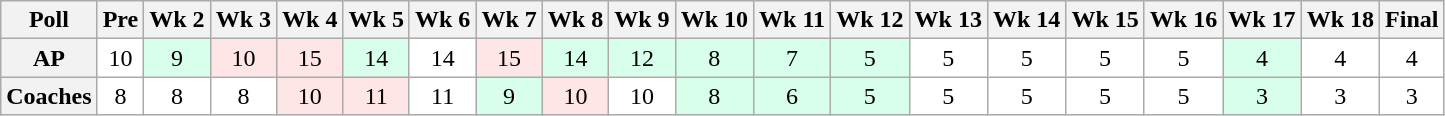<table class="wikitable" style="white-space:nowrap;">
<tr>
<th>Poll</th>
<th>Pre</th>
<th>Wk 2</th>
<th>Wk 3</th>
<th>Wk 4</th>
<th>Wk 5</th>
<th>Wk 6</th>
<th>Wk 7</th>
<th>Wk 8</th>
<th>Wk 9</th>
<th>Wk 10</th>
<th>Wk 11</th>
<th>Wk 12</th>
<th>Wk 13</th>
<th>Wk 14</th>
<th>Wk 15</th>
<th>Wk 16</th>
<th>Wk 17</th>
<th>Wk 18</th>
<th>Final</th>
</tr>
<tr style="text-align:center;">
<th>AP</th>
<td style="background:#FFF;">10</td>
<td style="background:#D8FFEB;">9</td>
<td style="background:#FFE6E6;">10</td>
<td style="background:#FFE6E6;">15</td>
<td style="background:#D8FFEB;">14</td>
<td style="background:#FFF;">14</td>
<td style="background:#FFE6E6;">15</td>
<td style="background:#D8FFEB;">14</td>
<td style="background:#D8FFEB;">12</td>
<td style="background:#D8FFEB;">8</td>
<td style="background:#D8FFEB;">7</td>
<td style="background:#D8FFEB;">5</td>
<td style="background:#FFF;">5</td>
<td style="background:#FFF;">5</td>
<td style="background:#FFF;">5</td>
<td style="background:#FFF;">5</td>
<td style="background:#D8FFEB;">4</td>
<td style="background:#FFF;">4</td>
<td style="background:#FFF;">4</td>
</tr>
<tr style="text-align:center;">
<th>Coaches</th>
<td style="background:#FFF;">8</td>
<td style="background:#FFF;">8</td>
<td style="background:#FFF;">8</td>
<td style="background:#FFE6E6;">10</td>
<td style="background:#FFE6E6;">11</td>
<td style="background:#FFF;">11</td>
<td style="background:#D8FFEB;">9</td>
<td style="background:#FFE6E6;">10</td>
<td style="background:#FFF;">10</td>
<td style="background:#D8FFEB;">8</td>
<td style="background:#D8FFEB;">6</td>
<td style="background:#D8FFEB;">5</td>
<td style="background:#FFF;">5</td>
<td style="background:#FFF;">5</td>
<td style="background:#FFF;">5</td>
<td style="background:#FFF;">5</td>
<td style="background:#D8FFEB;">3</td>
<td style="background:#FFF;">3</td>
<td style="background:#FFF;">3</td>
</tr>
</table>
